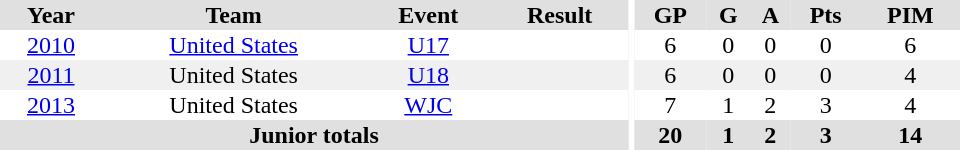<table border="0" cellpadding="1" cellspacing="0" ID="Table3" style="text-align:center; width:40em">
<tr ALIGN="center" bgcolor="#e0e0e0">
<th>Year</th>
<th>Team</th>
<th>Event</th>
<th>Result</th>
<th rowspan="98" bgcolor="#ffffff"></th>
<th>GP</th>
<th>G</th>
<th>A</th>
<th>Pts</th>
<th>PIM</th>
</tr>
<tr>
<td><a href='#'>2010</a></td>
<td><a href='#'>United States</a></td>
<td><a href='#'>U17</a></td>
<td></td>
<td>6</td>
<td>0</td>
<td>0</td>
<td>0</td>
<td>6</td>
</tr>
<tr bgcolor="#f0f0f0">
<td><a href='#'>2011</a></td>
<td>United States</td>
<td><a href='#'>U18</a></td>
<td></td>
<td>6</td>
<td>0</td>
<td>0</td>
<td>0</td>
<td>4</td>
</tr>
<tr ALIGN="center">
<td><a href='#'>2013</a></td>
<td>United States</td>
<td><a href='#'>WJC</a></td>
<td></td>
<td>7</td>
<td>1</td>
<td>2</td>
<td>3</td>
<td>4</td>
</tr>
<tr ALIGN="center" bgcolor="#e0e0e0">
<th colspan=4>Junior totals</th>
<th>20</th>
<th>1</th>
<th>2</th>
<th>3</th>
<th>14</th>
</tr>
</table>
